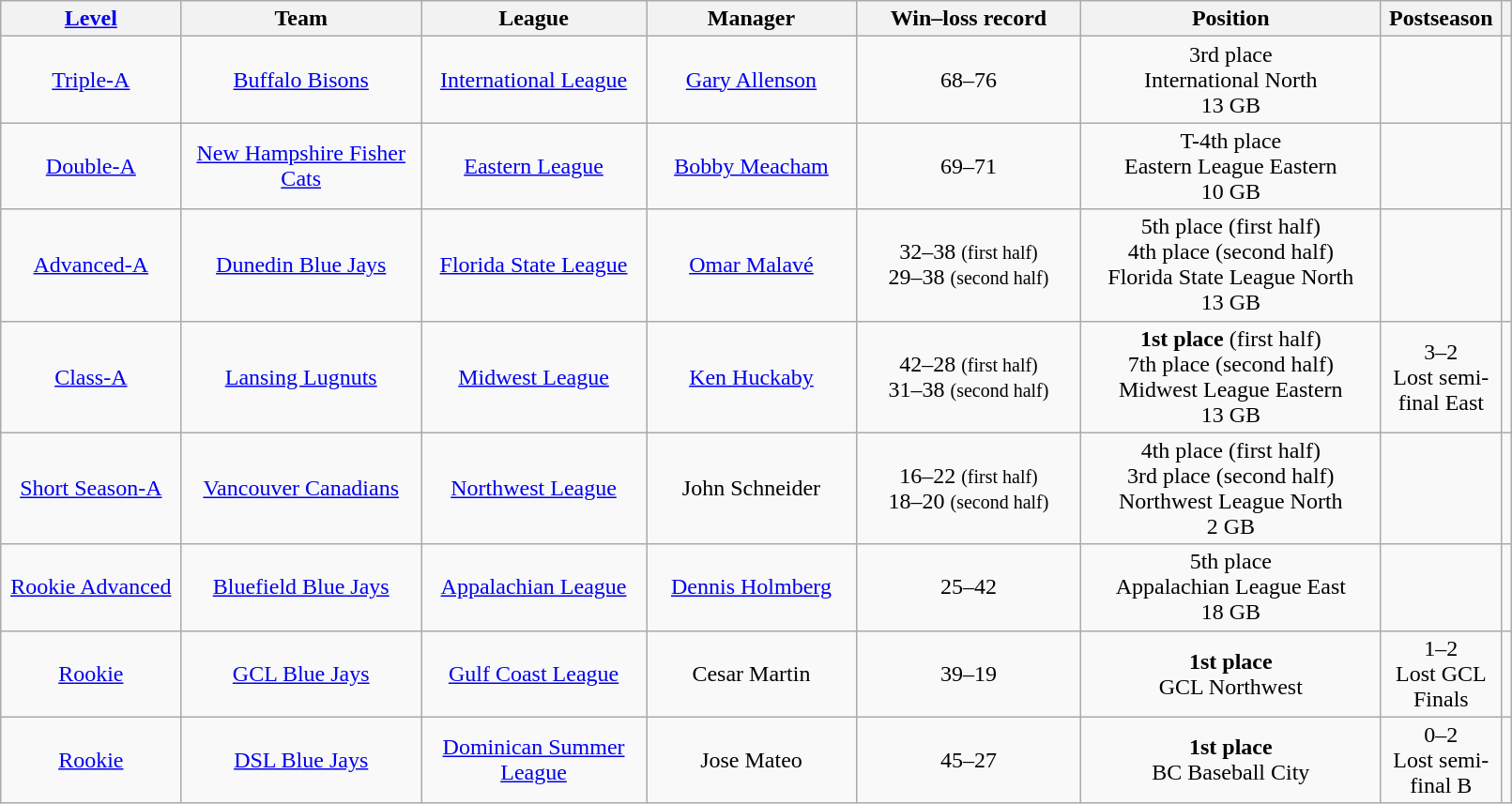<table class="wikitable" style="width:85%; text-align:center;">
<tr>
<th style="width:12%;"><a href='#'>Level</a></th>
<th style="width:16%;">Team</th>
<th style="width:15%;">League</th>
<th style="width:14%;">Manager</th>
<th style="width:15%;">Win–loss record</th>
<th style="width:20%;">Position</th>
<th style="width:20%;">Postseason</th>
<th style="width:5%;"></th>
</tr>
<tr>
<td><a href='#'>Triple-A</a></td>
<td><a href='#'>Buffalo Bisons</a></td>
<td><a href='#'>International League</a></td>
<td><a href='#'>Gary Allenson</a></td>
<td>68–76</td>
<td>3rd place<br>International North<br>13 GB</td>
<td></td>
<td></td>
</tr>
<tr>
<td><a href='#'>Double-A</a></td>
<td><a href='#'>New Hampshire Fisher Cats</a></td>
<td><a href='#'>Eastern League</a></td>
<td><a href='#'>Bobby Meacham</a></td>
<td>69–71</td>
<td>T-4th place<br>Eastern League Eastern<br>10 GB</td>
<td></td>
<td></td>
</tr>
<tr>
<td><a href='#'>Advanced-A</a></td>
<td><a href='#'>Dunedin Blue Jays</a></td>
<td><a href='#'>Florida State League</a></td>
<td><a href='#'>Omar Malavé</a></td>
<td>32–38 <small>(first half)</small><br> 29–38 <small>(second half)</small></td>
<td>5th place (first half)<br>4th place (second half)<br>Florida State League North<br>13 GB</td>
<td></td>
<td></td>
</tr>
<tr>
<td><a href='#'>Class-A</a></td>
<td><a href='#'>Lansing Lugnuts</a></td>
<td><a href='#'>Midwest League</a></td>
<td><a href='#'>Ken Huckaby</a></td>
<td>42–28 <small>(first half)</small><br> 31–38 <small>(second half)</small></td>
<td><strong>1st place</strong> (first half)<br>7th place (second half)<br>Midwest League Eastern<br>13 GB</td>
<td>3–2<br>Lost semi-final East</td>
<td></td>
</tr>
<tr>
<td><a href='#'>Short Season-A</a></td>
<td><a href='#'>Vancouver Canadians</a></td>
<td><a href='#'>Northwest League</a></td>
<td>John Schneider</td>
<td>16–22 <small>(first half)</small><br> 18–20 <small>(second half)</small></td>
<td>4th place (first half)<br>3rd place (second half)<br>Northwest League North<br>2 GB</td>
<td></td>
<td></td>
</tr>
<tr>
<td><a href='#'>Rookie Advanced</a></td>
<td><a href='#'>Bluefield Blue Jays</a></td>
<td><a href='#'>Appalachian League</a></td>
<td><a href='#'>Dennis Holmberg</a></td>
<td>25–42</td>
<td>5th place<br>Appalachian League East<br>18 GB</td>
<td></td>
<td></td>
</tr>
<tr>
<td><a href='#'>Rookie</a></td>
<td><a href='#'>GCL Blue Jays</a></td>
<td><a href='#'>Gulf Coast League</a></td>
<td>Cesar Martin</td>
<td>39–19</td>
<td><strong>1st place</strong><br>GCL Northwest<br></td>
<td>1–2<br> Lost GCL Finals</td>
<td></td>
</tr>
<tr>
<td><a href='#'>Rookie</a></td>
<td><a href='#'>DSL Blue Jays</a></td>
<td><a href='#'>Dominican Summer League</a></td>
<td>Jose Mateo</td>
<td>45–27</td>
<td><strong>1st place</strong><br>BC Baseball City<br></td>
<td>0–2<br> Lost semi-final B</td>
<td></td>
</tr>
</table>
